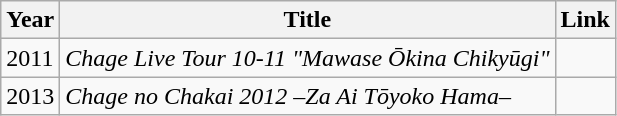<table class="wikitable">
<tr>
<th>Year</th>
<th>Title</th>
<th>Link</th>
</tr>
<tr>
<td>2011</td>
<td><em>Chage Live Tour 10-11 "Mawase Ōkina Chikyūgi"</em></td>
<td></td>
</tr>
<tr>
<td>2013</td>
<td><em>Chage no Chakai 2012 –Za Ai Tōyoko Hama–</em></td>
<td></td>
</tr>
</table>
